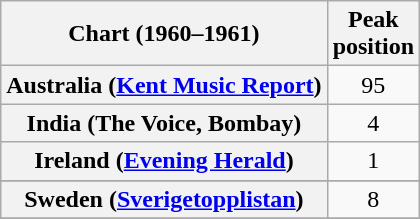<table class="wikitable sortable plainrowheaders" style="text-align:center">
<tr>
<th>Chart (1960–1961)</th>
<th>Peak<br>position</th>
</tr>
<tr>
<th scope="row">Australia (<a href='#'>Kent Music Report</a>)</th>
<td>95</td>
</tr>
<tr>
<th scope="row">India (The Voice, Bombay)</th>
<td>4</td>
</tr>
<tr>
<th scope="row">Ireland (<a href='#'>Evening Herald</a>)</th>
<td>1</td>
</tr>
<tr>
</tr>
<tr>
</tr>
<tr>
<th scope="row">Sweden (<a href='#'>Sverigetopplistan</a>)</th>
<td>8</td>
</tr>
<tr>
</tr>
</table>
